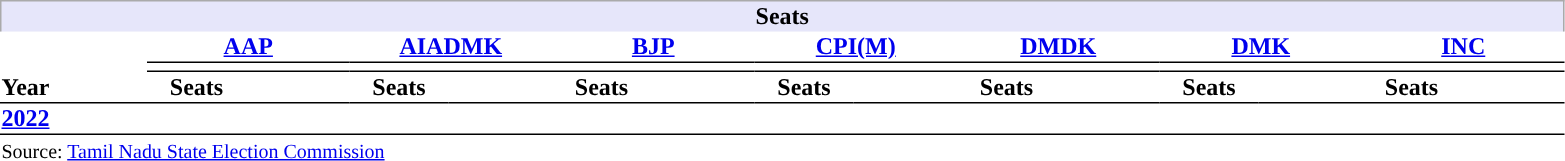<table style="text-align: center; border-spacing: 0;">
<tr>
<th colspan="15" style="background: lavender; border-top:1px #aaa solid; border-right:1px #aaa solid; border-bottom:none; border-left:1px #aaa solid">Seats</th>
</tr>
<tr>
<th rowspan="3" style="width:6em; text-align:left; vertical-align:bottom; border-bottom:1px solid black;">Year</th>
<th colspan="2" style="text-align:center; border-bottom:0.25px solid black;"><a href='#'>AAP</a></th>
<th colspan="2" style="text-align:center; border-bottom:0.25px solid black;"><a href='#'>AIADMK</a></th>
<th colspan="2" style="text-align:center; border-bottom:0.25px solid black;"><a href='#'>BJP</a></th>
<th colspan="2" style="text-align:center; border-bottom:0.25px solid black;"><a href='#'>CPI(M)</a></th>
<th colspan="2" style="text-align:center; border-bottom:0.25px solid black;"><a href='#'>DMDK</a></th>
<th colspan="2" style="text-align:center; border-bottom:0.25px solid black;"><a href='#'>DMK</a></th>
<th colspan="2" style="text-align:center; border-bottom:0.25px solid black;"><a href='#'>INC</a></th>
</tr>
<tr style="height:6px;">
<th colspan="2" style="border-bottom:0.25px solid black; background:"></th>
<th colspan="2" style="border-bottom:0.25px solid black; background:"></th>
<th colspan="2" style="border-bottom:0.25px solid black; background:"></th>
<th colspan="2" style="border-bottom:0.25px solid black; background:"></th>
<th colspan="2" style="border-bottom:0.25px solid black; background:"></th>
<th colspan="2" style="border-bottom:0.25px solid black; background:"></th>
<th colspan="2" style="border-bottom:0.25px solid black; background:"></th>
</tr>
<tr>
<th scope="col" style="width:4em; border-bottom:1px solid black;">Seats</th>
<th scope="col" style="width:4em; border-bottom:1px solid black; padding-right:0.25em;"></th>
<th scope="col" style="width:4em; border-bottom:1px solid black;">Seats</th>
<th scope="col" style="width:4em; border-bottom:1px solid black; padding-right:0.25em;"></th>
<th scope="col" style="width:4em; border-bottom:1px solid black;">Seats</th>
<th scope="col" style="width:4em; border-bottom:1px solid black; padding-right:0.25em;"></th>
<th scope="col" style="width:4em; border-bottom:1px solid black;">Seats</th>
<th scope="col" style="width:4em; border-bottom:1px solid black; padding-right:0.25em;"></th>
<th scope="col" style="width:4em; border-bottom:1px solid black;">Seats</th>
<th scope="col" style="width:4em; border-bottom:1px solid black; padding-right:0.25em;"></th>
<th scope="col" style="width:4em; border-bottom:1px solid black;">Seats</th>
<th scope="col" style="width:4em; border-bottom:1px solid black; padding-right:0.25em;"></th>
<th scope="col" style="width:4em; border-bottom:1px solid black;">Seats</th>
<th scope="col" style="width:4em; border-bottom:1px solid black; padding-right:0.25em;"></th>
</tr>
<tr>
<th style="text-align:left;"><a href='#'>2022</a></th>
<td></td>
<td></td>
<td></td>
<td></td>
<td></td>
<td></td>
<td></td>
<td></td>
<td></td>
<td></td>
<td></td>
<td></td>
<td></td>
<td></td>
</tr>
<tr>
<td colspan="15" style="text-align: left; border-top:1px solid black;"><small>Source: <a href='#'>Tamil Nadu State Election Commission</a></small></td>
</tr>
</table>
